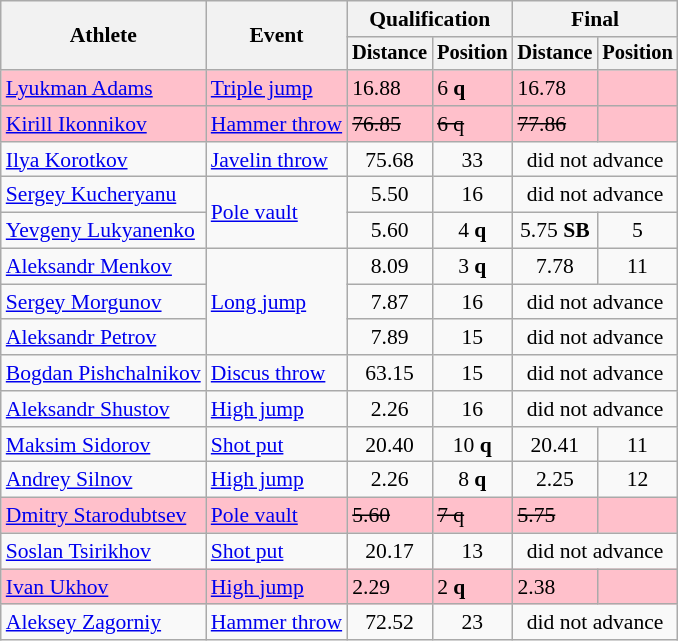<table class=wikitable style="font-size:90%">
<tr>
<th rowspan="2">Athlete</th>
<th rowspan="2">Event</th>
<th colspan="2">Qualification</th>
<th colspan="2">Final</th>
</tr>
<tr style="font-size:95%">
<th>Distance</th>
<th>Position</th>
<th>Distance</th>
<th>Position</th>
</tr>
<tr bgcolor=pink>
<td align=left><a href='#'>Lyukman Adams</a></td>
<td align=left><a href='#'>Triple jump</a></td>
<td>16.88</td>
<td>6 <strong>q</strong></td>
<td>16.78</td>
<td></td>
</tr>
<tr bgcolor=pink>
<td align=left><a href='#'>Kirill Ikonnikov</a></td>
<td align=left><a href='#'>Hammer throw</a></td>
<td><s>76.85</s></td>
<td><s>6 q</s></td>
<td><s>77.86</s></td>
<td></td>
</tr>
<tr align=center>
<td align=left><a href='#'>Ilya Korotkov</a></td>
<td align=left><a href='#'>Javelin throw</a></td>
<td>75.68</td>
<td>33</td>
<td colspan=2>did not advance</td>
</tr>
<tr align=center>
<td align=left><a href='#'>Sergey Kucheryanu</a></td>
<td align=left rowspan=2><a href='#'>Pole vault</a></td>
<td>5.50</td>
<td>16</td>
<td colspan=2>did not advance</td>
</tr>
<tr align=center>
<td align=left><a href='#'>Yevgeny Lukyanenko</a></td>
<td>5.60</td>
<td>4 <strong>q</strong></td>
<td>5.75 <strong>SB</strong></td>
<td>5</td>
</tr>
<tr align=center>
<td align=left><a href='#'>Aleksandr Menkov</a></td>
<td align=left rowspan=3><a href='#'>Long jump</a></td>
<td>8.09</td>
<td>3 <strong>q</strong></td>
<td>7.78</td>
<td>11</td>
</tr>
<tr align=center>
<td align=left><a href='#'>Sergey Morgunov</a></td>
<td>7.87</td>
<td>16</td>
<td colspan=2>did not advance</td>
</tr>
<tr align=center>
<td align=left><a href='#'>Aleksandr Petrov</a></td>
<td>7.89</td>
<td>15</td>
<td colspan=2>did not advance</td>
</tr>
<tr align=center>
<td align=left><a href='#'>Bogdan Pishchalnikov</a></td>
<td align=left><a href='#'>Discus throw</a></td>
<td>63.15</td>
<td>15</td>
<td colspan=2>did not advance</td>
</tr>
<tr align=center>
<td align=left><a href='#'>Aleksandr Shustov</a></td>
<td align=left><a href='#'>High jump</a></td>
<td>2.26</td>
<td>16</td>
<td colspan=2>did not advance</td>
</tr>
<tr align=center>
<td align=left><a href='#'>Maksim Sidorov</a></td>
<td align=left><a href='#'>Shot put</a></td>
<td>20.40</td>
<td>10 <strong>q</strong></td>
<td>20.41</td>
<td>11</td>
</tr>
<tr align=center>
<td align=left><a href='#'>Andrey Silnov</a></td>
<td align=left><a href='#'>High jump</a></td>
<td>2.26</td>
<td>8 <strong>q</strong></td>
<td>2.25</td>
<td>12</td>
</tr>
<tr bgcolor=pink>
<td align=left><a href='#'>Dmitry Starodubtsev</a></td>
<td align=left><a href='#'>Pole vault</a></td>
<td><s>5.60</s></td>
<td><s>7 q</s></td>
<td><s>5.75</s></td>
<td></td>
</tr>
<tr align=center>
<td align=left><a href='#'>Soslan Tsirikhov</a></td>
<td align=left><a href='#'>Shot put</a></td>
<td>20.17</td>
<td>13</td>
<td colspan=2>did not advance</td>
</tr>
<tr bgcolor=pink>
<td align=left><a href='#'>Ivan Ukhov</a></td>
<td align=left><a href='#'>High jump</a></td>
<td>2.29</td>
<td>2 <strong>q</strong></td>
<td>2.38</td>
<td></td>
</tr>
<tr align=center>
<td align=left><a href='#'>Aleksey Zagorniy</a></td>
<td align=left><a href='#'>Hammer throw</a></td>
<td>72.52</td>
<td>23</td>
<td colspan=2>did not advance</td>
</tr>
</table>
